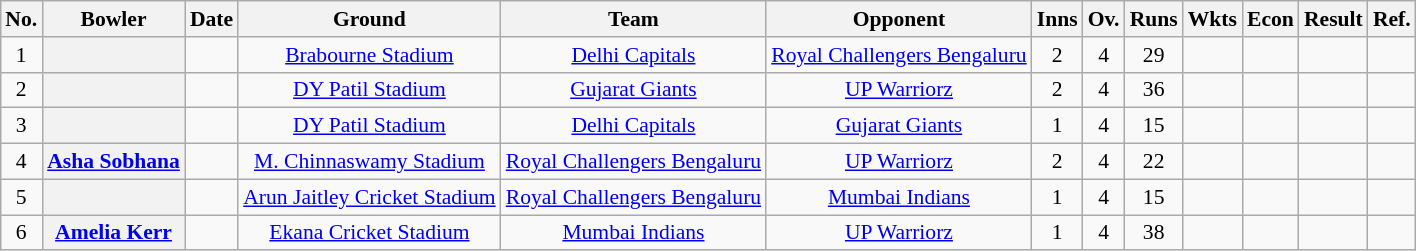<table class="wikitable sortable" style="text-align:center;margin:auto;font-size:90%;">
<tr>
<th>No.</th>
<th>Bowler</th>
<th>Date</th>
<th>Ground</th>
<th>Team</th>
<th>Opponent</th>
<th>Inns</th>
<th>Ov.</th>
<th>Runs</th>
<th>Wkts</th>
<th>Econ</th>
<th>Result</th>
<th>Ref.</th>
</tr>
<tr>
<td>1</td>
<th> </th>
<td></td>
<td><a href='#'>Brabourne Stadium</a></td>
<td><a href='#'>Delhi Capitals</a></td>
<td><a href='#'>Royal Challengers Bengaluru</a></td>
<td>2</td>
<td>4</td>
<td>29</td>
<td></td>
<td></td>
<td></td>
<td></td>
</tr>
<tr>
<td>2</td>
<th></th>
<td></td>
<td><a href='#'>DY Patil Stadium</a></td>
<td><a href='#'>Gujarat Giants</a></td>
<td><a href='#'>UP Warriorz</a></td>
<td>2</td>
<td>4</td>
<td>36</td>
<td></td>
<td></td>
<td></td>
<td></td>
</tr>
<tr>
<td>3</td>
<th> </th>
<td></td>
<td><a href='#'>DY Patil Stadium</a></td>
<td><a href='#'>Delhi Capitals</a></td>
<td><a href='#'>Gujarat Giants</a></td>
<td>1</td>
<td>4</td>
<td>15</td>
<td></td>
<td></td>
<td></td>
<td></td>
</tr>
<tr>
<td>4</td>
<th><a href='#'>Asha Sobhana</a> </th>
<td></td>
<td><a href='#'>M. Chinnaswamy Stadium</a></td>
<td><a href='#'>Royal Challengers Bengaluru</a></td>
<td><a href='#'>UP Warriorz</a></td>
<td>2</td>
<td>4</td>
<td>22</td>
<td></td>
<td></td>
<td></td>
<td></td>
</tr>
<tr>
<td>5</td>
<th> </th>
<td></td>
<td><a href='#'>Arun Jaitley Cricket Stadium</a></td>
<td><a href='#'>Royal Challengers Bengaluru</a></td>
<td><a href='#'>Mumbai Indians</a></td>
<td>1</td>
<td>4</td>
<td>15</td>
<td></td>
<td></td>
<td></td>
<td></td>
</tr>
<tr>
<td>6</td>
<th><a href='#'>Amelia Kerr</a></th>
<td></td>
<td><a href='#'>Ekana Cricket Stadium</a></td>
<td><a href='#'>Mumbai Indians</a></td>
<td><a href='#'>UP Warriorz</a></td>
<td>1</td>
<td>4</td>
<td>38</td>
<td></td>
<td></td>
<td></td>
<td></td>
</tr>
</table>
